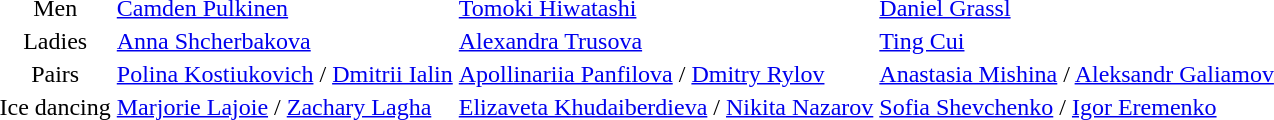<table>
<tr>
<td align=center>Men</td>
<td> <a href='#'>Camden Pulkinen</a></td>
<td> <a href='#'>Tomoki Hiwatashi</a></td>
<td> <a href='#'>Daniel Grassl</a></td>
</tr>
<tr>
<td align=center>Ladies</td>
<td> <a href='#'>Anna Shcherbakova</a></td>
<td> <a href='#'>Alexandra Trusova</a></td>
<td> <a href='#'>Ting Cui</a></td>
</tr>
<tr>
<td align=center>Pairs</td>
<td> <a href='#'>Polina Kostiukovich</a> / <a href='#'>Dmitrii Ialin</a></td>
<td> <a href='#'>Apollinariia Panfilova</a> / <a href='#'>Dmitry Rylov</a></td>
<td> <a href='#'>Anastasia Mishina</a> / <a href='#'>Aleksandr Galiamov</a></td>
</tr>
<tr>
<td align=center>Ice dancing</td>
<td> <a href='#'>Marjorie Lajoie</a> / <a href='#'>Zachary Lagha</a></td>
<td> <a href='#'>Elizaveta Khudaiberdieva</a> / <a href='#'>Nikita Nazarov</a></td>
<td> <a href='#'>Sofia Shevchenko</a> / <a href='#'>Igor Eremenko</a></td>
</tr>
</table>
